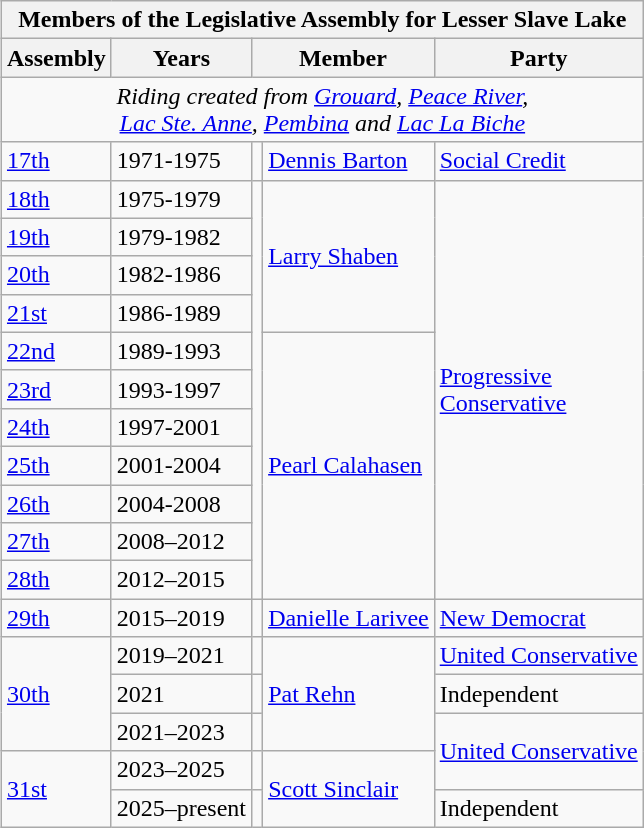<table class="wikitable" align=right>
<tr>
<th colspan=5>Members of the Legislative Assembly for Lesser Slave Lake</th>
</tr>
<tr>
<th>Assembly</th>
<th>Years</th>
<th colspan="2">Member</th>
<th>Party</th>
</tr>
<tr>
<td align="center" colspan=5><em>Riding created from <a href='#'>Grouard</a>, <a href='#'>Peace River</a>, <br> <a href='#'>Lac Ste. Anne</a>, <a href='#'>Pembina</a> and <a href='#'>Lac La Biche</a></em></td>
</tr>
<tr>
<td><a href='#'>17th</a></td>
<td>1971-1975</td>
<td></td>
<td><a href='#'>Dennis Barton</a></td>
<td><a href='#'>Social Credit</a></td>
</tr>
<tr>
<td><a href='#'>18th</a></td>
<td>1975-1979</td>
<td rowspan=11 ></td>
<td rowspan=4><a href='#'>Larry Shaben</a></td>
<td rowspan=11><a href='#'>Progressive<br>Conservative</a></td>
</tr>
<tr>
<td><a href='#'>19th</a></td>
<td>1979-1982</td>
</tr>
<tr>
<td><a href='#'>20th</a></td>
<td>1982-1986</td>
</tr>
<tr>
<td><a href='#'>21st</a></td>
<td>1986-1989</td>
</tr>
<tr>
<td><a href='#'>22nd</a></td>
<td>1989-1993</td>
<td rowspan=7><a href='#'>Pearl Calahasen</a></td>
</tr>
<tr>
<td><a href='#'>23rd</a></td>
<td>1993-1997</td>
</tr>
<tr>
<td><a href='#'>24th</a></td>
<td>1997-2001</td>
</tr>
<tr>
<td><a href='#'>25th</a></td>
<td>2001-2004</td>
</tr>
<tr>
<td><a href='#'>26th</a></td>
<td>2004-2008</td>
</tr>
<tr>
<td><a href='#'>27th</a></td>
<td>2008–2012</td>
</tr>
<tr>
<td><a href='#'>28th</a></td>
<td>2012–2015</td>
</tr>
<tr>
<td><a href='#'>29th</a></td>
<td>2015–2019</td>
<td></td>
<td><a href='#'>Danielle Larivee</a></td>
<td><a href='#'>New Democrat</a></td>
</tr>
<tr>
<td rowspan=3><a href='#'>30th</a></td>
<td>2019–2021</td>
<td></td>
<td rowspan=3><a href='#'>Pat Rehn</a></td>
<td><a href='#'>United Conservative</a></td>
</tr>
<tr>
<td>2021</td>
<td></td>
<td>Independent</td>
</tr>
<tr>
<td>2021–2023</td>
<td></td>
<td rowspan="2"><a href='#'>United Conservative</a></td>
</tr>
<tr>
<td rowspan=2><a href='#'>31st</a></td>
<td>2023–2025</td>
<td></td>
<td rowspan=2><a href='#'>Scott Sinclair</a></td>
</tr>
<tr>
<td>2025–present</td>
<td></td>
<td>Independent</td>
</tr>
</table>
